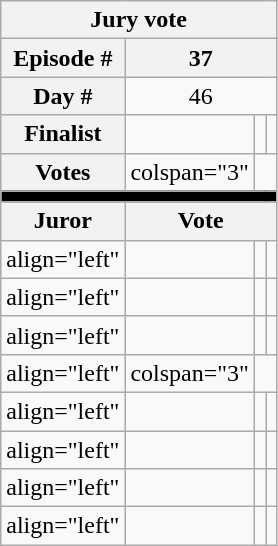<table class="wikitable nowrap" style="text-align:center; font-size:100%">
<tr>
<th colspan="4">Jury vote</th>
</tr>
<tr>
<th>Episode #</th>
<th colspan="3">37</th>
</tr>
<tr>
<th>Day #</th>
<td colspan="3">46</td>
</tr>
<tr>
<th>Finalist</th>
<td></td>
<td></td>
<td></td>
</tr>
<tr>
<th>Votes</th>
<td>colspan="3" </td>
</tr>
<tr>
<th colspan="5" style="background:black;"></th>
</tr>
<tr>
<th>Juror</th>
<th colspan="4">Vote</th>
</tr>
<tr>
<td>align="left" </td>
<td></td>
<td></td>
<td></td>
</tr>
<tr>
<td>align="left" </td>
<td></td>
<td></td>
<td></td>
</tr>
<tr>
<td>align="left" </td>
<td></td>
<td></td>
<td></td>
</tr>
<tr>
<td>align="left" </td>
<td>colspan="3" </td>
</tr>
<tr>
<td>align="left" </td>
<td></td>
<td></td>
<td></td>
</tr>
<tr>
<td>align="left" </td>
<td></td>
<td></td>
<td></td>
</tr>
<tr>
<td>align="left" </td>
<td></td>
<td></td>
<td></td>
</tr>
<tr>
<td>align="left" </td>
<td></td>
<td></td>
<td></td>
</tr>
</table>
